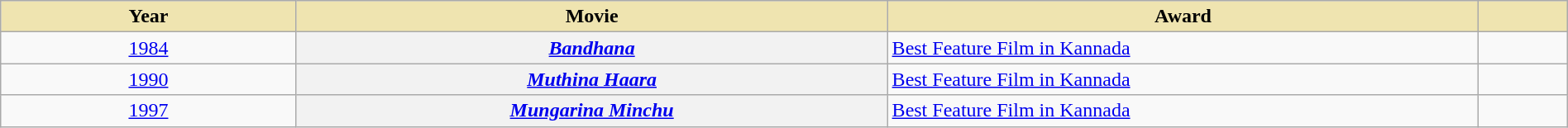<table class="wikitable sortable plainrowheaders" style="width:100%">
<tr>
<th scope="col" style="background-color:#EFE4B0;width:10%;">Year</th>
<th scope="col" style="background-color:#EFE4B0;width:20%;">Movie</th>
<th scope="col" style="background-color:#EFE4B0;width:20%;">Award</th>
<th scope="col" style="background-color:#EFE4B0;width:3%" class="unsortable"></th>
</tr>
<tr>
<td align="center"><a href='#'>1984<br></a></td>
<th scope="row"><em><a href='#'>Bandhana</a></em></th>
<td><a href='#'>Best Feature Film in Kannada</a></td>
<td align="center"></td>
</tr>
<tr>
<td align="center"><a href='#'>1990<br></a></td>
<th scope="row"><em><a href='#'>Muthina Haara</a></em></th>
<td><a href='#'>Best Feature Film in Kannada</a></td>
<td align="center"></td>
</tr>
<tr>
<td align="center"><a href='#'>1997<br></a></td>
<th scope="row"><em><a href='#'>Mungarina Minchu</a></em></th>
<td><a href='#'>Best Feature Film in Kannada</a></td>
<td align="center"></td>
</tr>
</table>
